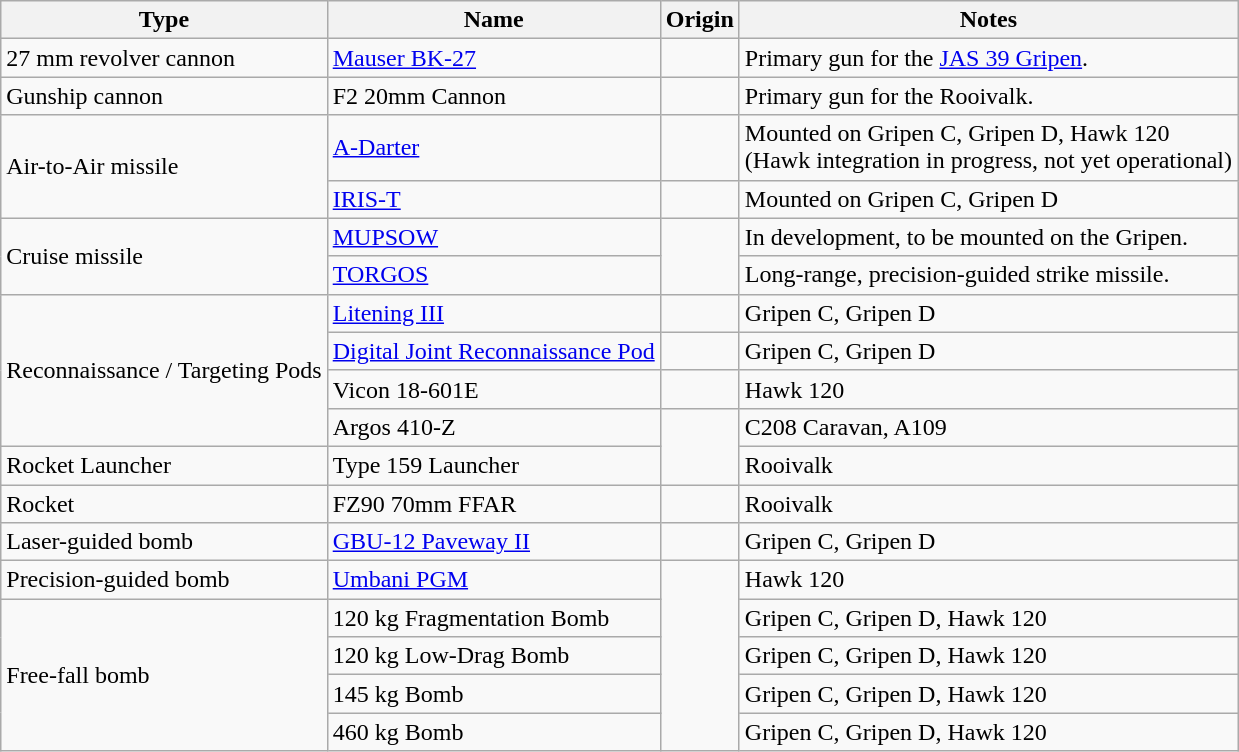<table class="wikitable">
<tr>
<th>Type</th>
<th>Name</th>
<th>Origin</th>
<th>Notes</th>
</tr>
<tr>
<td>27 mm revolver cannon</td>
<td><a href='#'>Mauser BK-27</a></td>
<td></td>
<td>Primary gun for the <a href='#'>JAS 39 Gripen</a>.</td>
</tr>
<tr>
<td>Gunship cannon</td>
<td>F2 20mm Cannon</td>
<td></td>
<td>Primary gun for the Rooivalk.</td>
</tr>
<tr>
<td rowspan="2">Air-to-Air missile</td>
<td><a href='#'>A-Darter</a></td>
<td></td>
<td>Mounted on Gripen C, Gripen D, Hawk 120<br>(Hawk integration in progress, not yet operational)</td>
</tr>
<tr>
<td><a href='#'>IRIS-T</a></td>
<td></td>
<td>Mounted on Gripen C, Gripen D</td>
</tr>
<tr>
<td rowspan="2">Cruise missile</td>
<td><a href='#'>MUPSOW</a></td>
<td rowspan="2"></td>
<td>In development, to be mounted on the Gripen.</td>
</tr>
<tr>
<td><a href='#'>TORGOS</a></td>
<td>Long-range, precision-guided strike missile.</td>
</tr>
<tr>
<td rowspan="4">Reconnaissance / Targeting Pods</td>
<td><a href='#'>Litening III</a></td>
<td></td>
<td>Gripen C, Gripen D</td>
</tr>
<tr>
<td><a href='#'>Digital Joint Reconnaissance Pod</a></td>
<td></td>
<td>Gripen C, Gripen D</td>
</tr>
<tr>
<td>Vicon 18-601E</td>
<td></td>
<td>Hawk 120</td>
</tr>
<tr>
<td>Argos 410-Z</td>
<td rowspan="2"></td>
<td>C208 Caravan, A109</td>
</tr>
<tr>
<td>Rocket Launcher</td>
<td>Type 159 Launcher</td>
<td>Rooivalk</td>
</tr>
<tr>
<td>Rocket</td>
<td>FZ90 70mm FFAR</td>
<td></td>
<td>Rooivalk</td>
</tr>
<tr>
<td>Laser-guided bomb</td>
<td><a href='#'>GBU-12 Paveway II</a></td>
<td></td>
<td>Gripen C, Gripen D</td>
</tr>
<tr>
<td>Precision-guided bomb</td>
<td><a href='#'>Umbani PGM</a></td>
<td rowspan="5"></td>
<td>Hawk 120</td>
</tr>
<tr>
<td rowspan="4">Free-fall bomb</td>
<td>120 kg Fragmentation Bomb</td>
<td>Gripen C, Gripen D, Hawk 120</td>
</tr>
<tr>
<td>120 kg Low-Drag Bomb</td>
<td>Gripen C, Gripen D, Hawk 120</td>
</tr>
<tr>
<td>145 kg Bomb</td>
<td>Gripen C, Gripen D, Hawk 120</td>
</tr>
<tr>
<td>460 kg Bomb</td>
<td>Gripen C, Gripen D, Hawk 120</td>
</tr>
</table>
